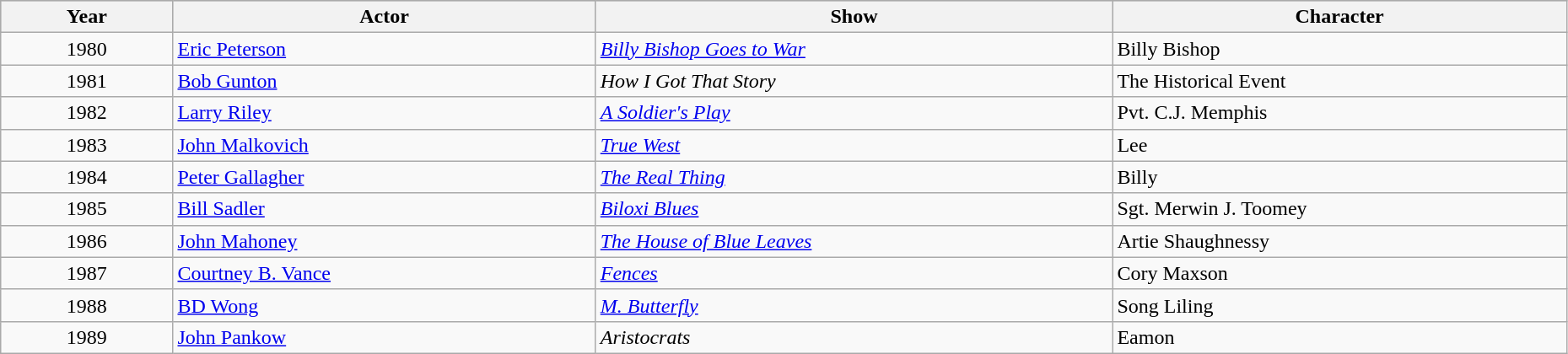<table class="wikitable" style="width:98%;">
<tr style="background:#bebebe;">
<th style="width:11%;">Year</th>
<th style="width:27%;">Actor</th>
<th style="width:33%;">Show</th>
<th style="width:29%;">Character</th>
</tr>
<tr>
<td align="center">1980</td>
<td><a href='#'>Eric Peterson</a></td>
<td><em><a href='#'>Billy Bishop Goes to War</a></em></td>
<td>Billy Bishop</td>
</tr>
<tr>
<td align="center">1981</td>
<td><a href='#'>Bob Gunton</a></td>
<td><em>How I Got That Story</em></td>
<td>The Historical Event</td>
</tr>
<tr>
<td align="center">1982</td>
<td><a href='#'>Larry Riley</a></td>
<td><em><a href='#'>A Soldier's Play</a></em></td>
<td>Pvt. C.J. Memphis</td>
</tr>
<tr>
<td align="center">1983</td>
<td><a href='#'>John Malkovich</a></td>
<td><em><a href='#'>True West</a></em></td>
<td>Lee</td>
</tr>
<tr>
<td align="center">1984</td>
<td><a href='#'>Peter Gallagher</a></td>
<td><em><a href='#'>The Real Thing</a></em></td>
<td>Billy</td>
</tr>
<tr>
<td align="center">1985</td>
<td><a href='#'>Bill Sadler</a></td>
<td><em><a href='#'>Biloxi Blues</a></em></td>
<td>Sgt. Merwin J. Toomey</td>
</tr>
<tr>
<td align="center">1986</td>
<td><a href='#'>John Mahoney</a></td>
<td><em><a href='#'>The House of Blue Leaves</a></em></td>
<td>Artie Shaughnessy</td>
</tr>
<tr>
<td align="center">1987</td>
<td><a href='#'>Courtney B. Vance</a></td>
<td><em><a href='#'>Fences</a></em></td>
<td>Cory Maxson</td>
</tr>
<tr>
<td align="center">1988</td>
<td><a href='#'>BD Wong</a></td>
<td><em><a href='#'>M. Butterfly</a></em></td>
<td>Song Liling</td>
</tr>
<tr>
<td align="center">1989</td>
<td><a href='#'>John Pankow</a></td>
<td><em>Aristocrats</em></td>
<td>Eamon</td>
</tr>
</table>
